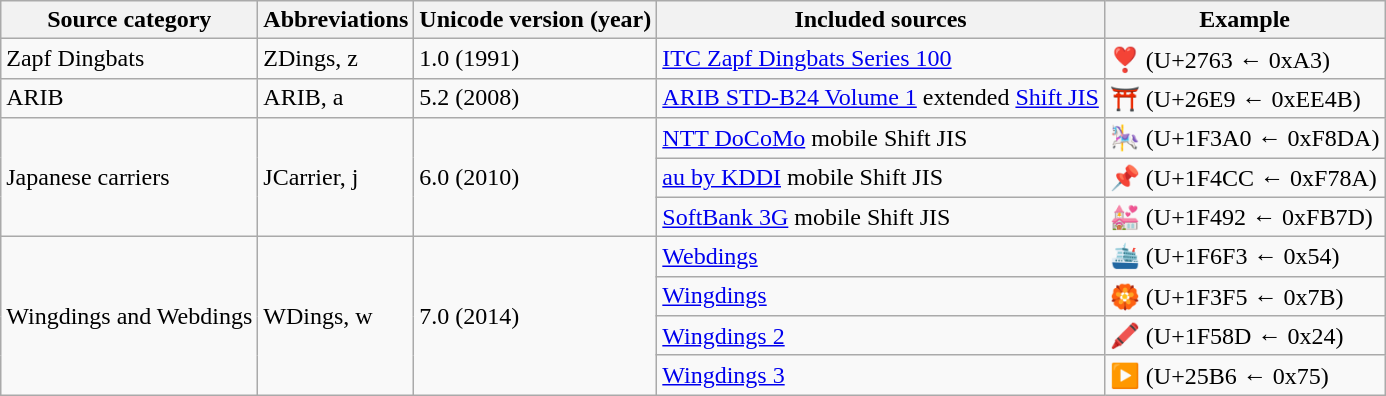<table class="wikitable">
<tr>
<th>Source category</th>
<th>Abbreviations</th>
<th>Unicode version (year)</th>
<th>Included sources</th>
<th>Example</th>
</tr>
<tr>
<td>Zapf Dingbats</td>
<td>ZDings, z</td>
<td>1.0 (1991)</td>
<td><a href='#'>ITC Zapf Dingbats Series 100</a></td>
<td>❣️ (U+2763 ← 0xA3)</td>
</tr>
<tr>
<td>ARIB</td>
<td>ARIB, a</td>
<td>5.2 (2008)</td>
<td><a href='#'>ARIB STD-B24 Volume 1</a> extended <a href='#'>Shift JIS</a></td>
<td>⛩️ (U+26E9 ← 0xEE4B)</td>
</tr>
<tr>
<td rowspan=3>Japanese carriers</td>
<td rowspan=3>JCarrier, j</td>
<td rowspan=3>6.0 (2010)</td>
<td><a href='#'>NTT DoCoMo</a> mobile Shift JIS</td>
<td>🎠 (U+1F3A0 ← 0xF8DA)</td>
</tr>
<tr>
<td><a href='#'>au by KDDI</a> mobile Shift JIS</td>
<td>📌 (U+1F4CC ← 0xF78A)</td>
</tr>
<tr>
<td><a href='#'>SoftBank 3G</a> mobile Shift JIS</td>
<td>💒 (U+1F492 ← 0xFB7D)</td>
</tr>
<tr>
<td rowspan=4>Wingdings and Webdings</td>
<td rowspan=4>WDings, w</td>
<td rowspan=4>7.0 (2014)</td>
<td><a href='#'>Webdings</a></td>
<td>🛳️ (U+1F6F3 ← 0x54)</td>
</tr>
<tr>
<td><a href='#'>Wingdings</a></td>
<td>🏵️ (U+1F3F5 ← 0x7B)</td>
</tr>
<tr>
<td><a href='#'>Wingdings 2</a></td>
<td>🖍️ (U+1F58D ← 0x24)</td>
</tr>
<tr>
<td><a href='#'>Wingdings 3</a></td>
<td>▶️ (U+25B6 ← 0x75)</td>
</tr>
</table>
